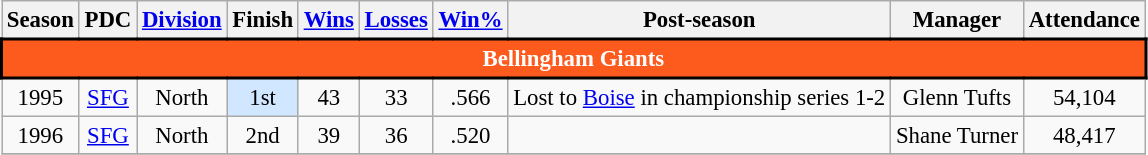<table class="wikitable" style="text-align:center; font-size:95%">
<tr>
<th scope="col">Season</th>
<th scope="col">PDC</th>
<th scope="col"><a href='#'>Division</a></th>
<th scope="col">Finish</th>
<th scope="col"><a href='#'>Wins</a></th>
<th scope="col"><a href='#'>Losses</a></th>
<th scope="col"><a href='#'>Win%</a></th>
<th scope="col">Post-season</th>
<th scope="col">Manager</th>
<th scope="col">Attendance</th>
</tr>
<tr>
<td align="center" colspan="11" style="background:#FD5A1E; color: white; border:2px solid#000000"><strong>Bellingham Giants</strong></td>
</tr>
<tr>
<td>1995</td>
<td><a href='#'>SFG</a></td>
<td>North</td>
<td bgcolor="#D0E7FF">1st</td>
<td>43</td>
<td>33</td>
<td>.566</td>
<td>Lost to <a href='#'>Boise</a> in championship series 1-2</td>
<td>Glenn Tufts</td>
<td>54,104</td>
</tr>
<tr>
<td>1996</td>
<td><a href='#'>SFG</a></td>
<td>North</td>
<td>2nd</td>
<td>39</td>
<td>36</td>
<td>.520</td>
<td></td>
<td>Shane Turner</td>
<td>48,417</td>
</tr>
<tr>
</tr>
</table>
